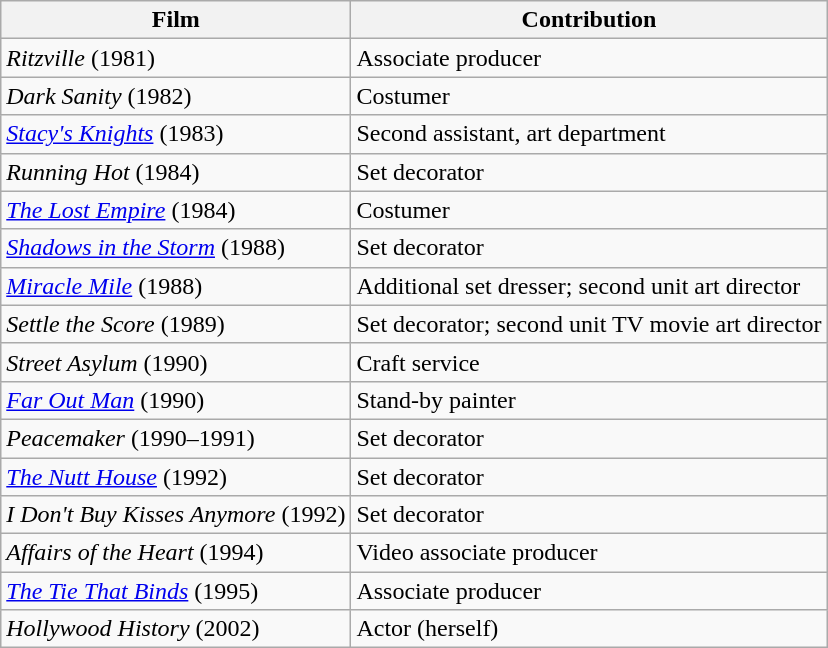<table class="wikitable">
<tr>
<th>Film</th>
<th>Contribution</th>
</tr>
<tr>
<td><em>Ritzville</em> (1981)</td>
<td>Associate producer</td>
</tr>
<tr>
<td><em>Dark Sanity</em> (1982)</td>
<td>Costumer</td>
</tr>
<tr>
<td><em><a href='#'>Stacy's Knights</a></em> (1983)</td>
<td>Second assistant, art department</td>
</tr>
<tr>
<td><em>Running Hot</em> (1984)</td>
<td>Set decorator</td>
</tr>
<tr>
<td><em><a href='#'>The Lost Empire</a></em> (1984)</td>
<td>Costumer</td>
</tr>
<tr>
<td><em><a href='#'>Shadows in the Storm</a></em> (1988)</td>
<td>Set decorator</td>
</tr>
<tr>
<td><em><a href='#'>Miracle Mile</a></em> (1988)</td>
<td>Additional set dresser; second unit art director</td>
</tr>
<tr>
<td><em>Settle the Score</em> (1989)</td>
<td>Set decorator; second unit TV movie art director</td>
</tr>
<tr>
<td><em>Street Asylum</em> (1990)</td>
<td>Craft service</td>
</tr>
<tr>
<td><em><a href='#'>Far Out Man</a></em> (1990)</td>
<td>Stand-by painter</td>
</tr>
<tr>
<td><em>Peacemaker</em> (1990–1991)</td>
<td>Set decorator</td>
</tr>
<tr>
<td><em><a href='#'>The Nutt House</a></em> (1992)</td>
<td>Set decorator</td>
</tr>
<tr>
<td><em>I Don't Buy Kisses Anymore</em> (1992)</td>
<td>Set decorator</td>
</tr>
<tr>
<td><em>Affairs of the Heart</em> (1994)</td>
<td>Video associate producer</td>
</tr>
<tr>
<td><em><a href='#'>The Tie That Binds</a></em> (1995)</td>
<td>Associate producer</td>
</tr>
<tr>
<td><em>Hollywood History</em> (2002)</td>
<td>Actor (herself)</td>
</tr>
</table>
